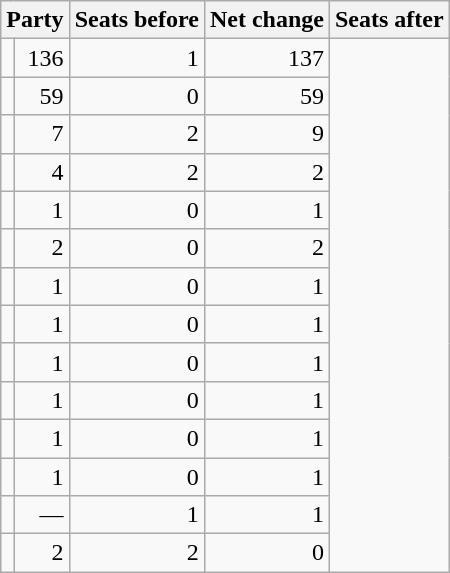<table class=wikitable style="text-align:right">
<tr>
<th colspan="2">Party</th>
<th>Seats before</th>
<th>Net change</th>
<th>Seats after</th>
</tr>
<tr>
<td></td>
<td>136</td>
<td> 1</td>
<td>137</td>
</tr>
<tr>
<td></td>
<td>59</td>
<td> 0</td>
<td>59</td>
</tr>
<tr>
<td></td>
<td>7</td>
<td> 2</td>
<td>9</td>
</tr>
<tr>
<td></td>
<td>4</td>
<td> 2</td>
<td>2</td>
</tr>
<tr>
<td></td>
<td>1</td>
<td> 0</td>
<td>1</td>
</tr>
<tr>
<td></td>
<td>2</td>
<td> 0</td>
<td>2</td>
</tr>
<tr>
<td></td>
<td>1</td>
<td> 0</td>
<td>1</td>
</tr>
<tr>
<td></td>
<td>1</td>
<td> 0</td>
<td>1</td>
</tr>
<tr>
<td></td>
<td>1</td>
<td> 0</td>
<td>1</td>
</tr>
<tr>
<td></td>
<td>1</td>
<td> 0</td>
<td>1</td>
</tr>
<tr>
<td></td>
<td>1</td>
<td> 0</td>
<td>1</td>
</tr>
<tr>
<td></td>
<td>1</td>
<td> 0</td>
<td>1</td>
</tr>
<tr>
<td></td>
<td>—</td>
<td> 1</td>
<td>1</td>
</tr>
<tr>
<td></td>
<td>2</td>
<td> 2</td>
<td>0</td>
</tr>
</table>
